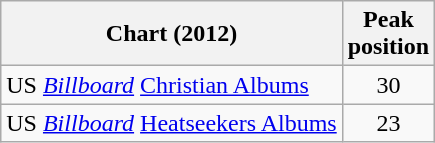<table class="wikitable">
<tr>
<th>Chart (2012)</th>
<th>Peak<br>position</th>
</tr>
<tr>
<td>US <em><a href='#'>Billboard</a></em> <a href='#'>Christian Albums</a></td>
<td align="center">30</td>
</tr>
<tr>
<td>US <em><a href='#'>Billboard</a></em> <a href='#'>Heatseekers Albums</a></td>
<td align="center">23</td>
</tr>
</table>
